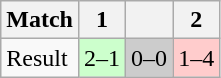<table class="wikitable">
<tr>
<th>Match</th>
<th>1</th>
<th></th>
<th>2</th>
</tr>
<tr>
<td>Result</td>
<td bgcolor="#CCFFCC">2–1</td>
<td bgcolor="#CCCCCC">0–0</td>
<td bgcolor="#FFCCCC">1–4</td>
</tr>
</table>
